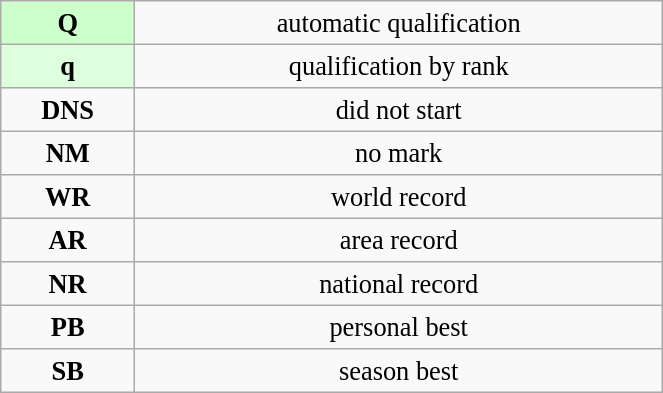<table class="wikitable" style=" text-align:center; font-size:110%;" width="35%">
<tr>
<td bgcolor="ccffcc"><strong>Q</strong></td>
<td>automatic qualification</td>
</tr>
<tr>
<td bgcolor="ddffdd"><strong>q</strong></td>
<td>qualification by rank</td>
</tr>
<tr>
<td><strong>DNS</strong></td>
<td>did not start</td>
</tr>
<tr>
<td><strong>NM</strong></td>
<td>no mark</td>
</tr>
<tr>
<td><strong>WR</strong></td>
<td>world record</td>
</tr>
<tr>
<td><strong>AR</strong></td>
<td>area record</td>
</tr>
<tr>
<td><strong>NR</strong></td>
<td>national record</td>
</tr>
<tr>
<td><strong>PB</strong></td>
<td>personal best</td>
</tr>
<tr>
<td><strong>SB</strong></td>
<td>season best</td>
</tr>
</table>
